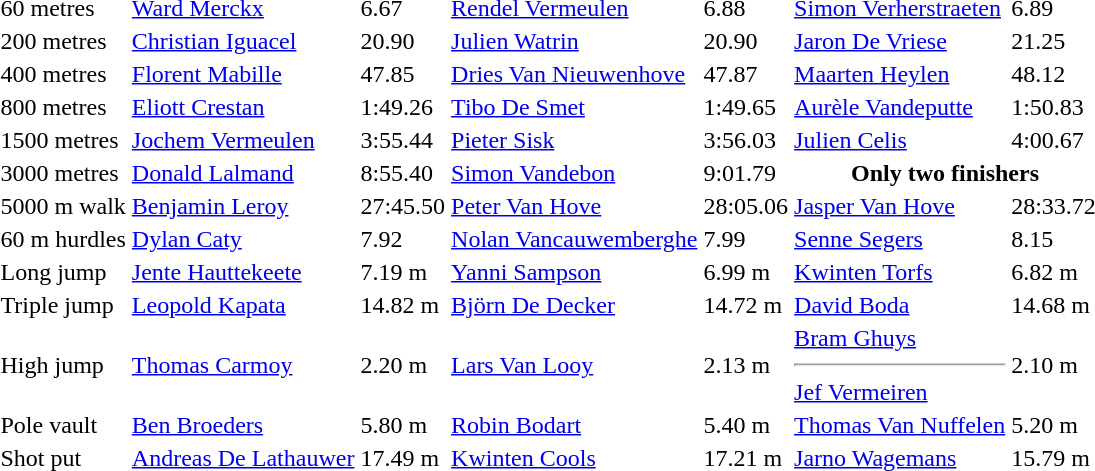<table>
<tr>
<td>60 metres</td>
<td><a href='#'>Ward Merckx</a></td>
<td>6.67</td>
<td><a href='#'>Rendel Vermeulen</a></td>
<td>6.88</td>
<td><a href='#'>Simon Verherstraeten</a></td>
<td>6.89</td>
</tr>
<tr>
<td>200 metres</td>
<td><a href='#'>Christian Iguacel</a></td>
<td>20.90</td>
<td><a href='#'>Julien Watrin</a></td>
<td>20.90</td>
<td><a href='#'>Jaron De Vriese</a></td>
<td>21.25</td>
</tr>
<tr>
<td>400 metres</td>
<td><a href='#'>Florent Mabille</a></td>
<td>47.85</td>
<td><a href='#'>Dries Van Nieuwenhove</a></td>
<td>47.87</td>
<td><a href='#'>Maarten Heylen</a></td>
<td>48.12</td>
</tr>
<tr>
<td>800 metres</td>
<td><a href='#'>Eliott Crestan</a></td>
<td>1:49.26</td>
<td><a href='#'>Tibo De Smet</a></td>
<td>1:49.65</td>
<td><a href='#'>Aurèle Vandeputte</a></td>
<td>1:50.83</td>
</tr>
<tr>
<td>1500 metres</td>
<td><a href='#'>Jochem Vermeulen</a></td>
<td>3:55.44</td>
<td><a href='#'>Pieter Sisk</a></td>
<td>3:56.03</td>
<td><a href='#'>Julien Celis</a></td>
<td>4:00.67</td>
</tr>
<tr>
<td>3000 metres</td>
<td><a href='#'>Donald Lalmand</a></td>
<td>8:55.40</td>
<td><a href='#'>Simon Vandebon</a></td>
<td>9:01.79</td>
<th colspan=2>Only two finishers</th>
</tr>
<tr>
<td>5000 m walk</td>
<td><a href='#'>Benjamin Leroy</a></td>
<td>27:45.50</td>
<td><a href='#'>Peter Van Hove</a></td>
<td>28:05.06</td>
<td><a href='#'>Jasper Van Hove</a></td>
<td>28:33.72</td>
</tr>
<tr>
<td>60 m hurdles</td>
<td><a href='#'>Dylan Caty</a></td>
<td>7.92</td>
<td><a href='#'>Nolan Vancauwemberghe</a></td>
<td>7.99</td>
<td><a href='#'>Senne Segers</a></td>
<td>8.15</td>
</tr>
<tr>
<td>Long jump</td>
<td><a href='#'>Jente Hauttekeete</a></td>
<td>7.19 m</td>
<td><a href='#'>Yanni Sampson</a></td>
<td>6.99 m</td>
<td><a href='#'>Kwinten Torfs</a></td>
<td>6.82 m</td>
</tr>
<tr>
<td>Triple jump</td>
<td><a href='#'>Leopold Kapata</a></td>
<td>14.82 m</td>
<td><a href='#'>Björn De Decker</a></td>
<td>14.72 m</td>
<td><a href='#'>David Boda</a></td>
<td>14.68 m</td>
</tr>
<tr>
<td>High jump</td>
<td><a href='#'>Thomas Carmoy</a></td>
<td>2.20 m</td>
<td><a href='#'>Lars Van Looy</a></td>
<td>2.13 m</td>
<td><a href='#'>Bram Ghuys</a><hr><a href='#'>Jef Vermeiren</a></td>
<td>2.10 m</td>
</tr>
<tr>
<td>Pole vault</td>
<td><a href='#'>Ben Broeders</a></td>
<td>5.80 m</td>
<td><a href='#'>Robin Bodart</a></td>
<td>5.40 m</td>
<td><a href='#'>Thomas Van Nuffelen</a></td>
<td>5.20 m</td>
</tr>
<tr>
<td>Shot put</td>
<td><a href='#'>Andreas De Lathauwer</a></td>
<td>17.49 m</td>
<td><a href='#'>Kwinten Cools</a></td>
<td>17.21 m</td>
<td><a href='#'>Jarno Wagemans</a></td>
<td>15.79 m</td>
</tr>
</table>
